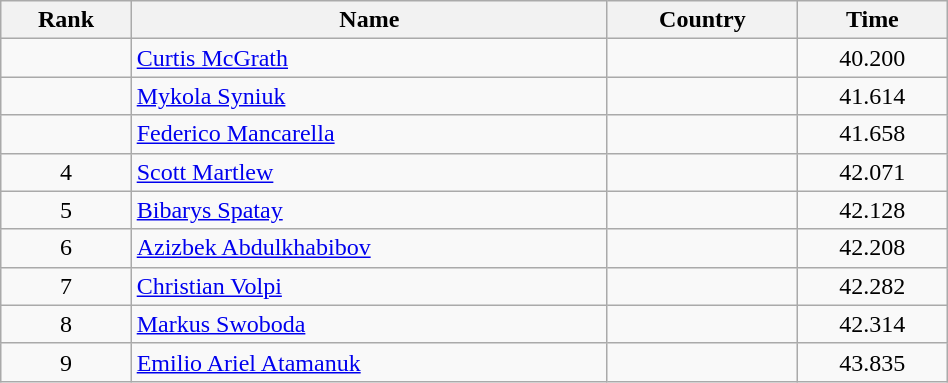<table class="wikitable" style="text-align:center;width: 50%">
<tr>
<th>Rank</th>
<th>Name</th>
<th>Country</th>
<th>Time</th>
</tr>
<tr>
<td></td>
<td align="left"><a href='#'>Curtis McGrath</a></td>
<td align="left"></td>
<td>40.200</td>
</tr>
<tr>
<td></td>
<td align="left"><a href='#'>Mykola Syniuk</a></td>
<td align="left"></td>
<td>41.614</td>
</tr>
<tr>
<td></td>
<td align="left"><a href='#'>Federico Mancarella</a></td>
<td align="left"></td>
<td>41.658</td>
</tr>
<tr>
<td>4</td>
<td align="left"><a href='#'>Scott Martlew</a></td>
<td align="left"></td>
<td>42.071</td>
</tr>
<tr>
<td>5</td>
<td align="left"><a href='#'>Bibarys Spatay</a></td>
<td align="left"></td>
<td>42.128</td>
</tr>
<tr>
<td>6</td>
<td align="left"><a href='#'>Azizbek Abdulkhabibov</a></td>
<td align="left"></td>
<td>42.208</td>
</tr>
<tr>
<td>7</td>
<td align="left"><a href='#'>Christian Volpi</a></td>
<td align="left"></td>
<td>42.282</td>
</tr>
<tr>
<td>8</td>
<td align="left"><a href='#'>Markus Swoboda</a></td>
<td align="left"></td>
<td>42.314</td>
</tr>
<tr>
<td>9</td>
<td align="left"><a href='#'>Emilio Ariel Atamanuk</a></td>
<td align="left"></td>
<td>43.835</td>
</tr>
</table>
